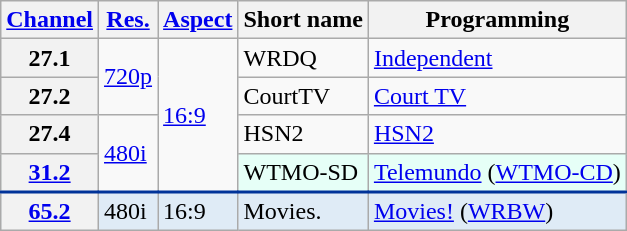<table class="wikitable">
<tr>
<th scope = "col"><a href='#'>Channel</a></th>
<th scope = "col"><a href='#'>Res.</a></th>
<th scope = "col"><a href='#'>Aspect</a></th>
<th scope = "col">Short name</th>
<th scope = "col">Programming</th>
</tr>
<tr>
<th scope = "row">27.1</th>
<td rowspan="2"><a href='#'>720p</a></td>
<td rowspan=4><a href='#'>16:9</a></td>
<td>WRDQ</td>
<td><a href='#'>Independent</a></td>
</tr>
<tr>
<th scope = "row">27.2</th>
<td>CourtTV</td>
<td><a href='#'>Court TV</a></td>
</tr>
<tr>
<th scope = "row">27.4</th>
<td rowspan="2"><a href='#'>480i</a></td>
<td>HSN2</td>
<td><a href='#'>HSN2</a></td>
</tr>
<tr style="background-color: #E6FFF7;">
<th scope = "row"><a href='#'>31.2</a></th>
<td>WTMO-SD</td>
<td><a href='#'>Telemundo</a> (<a href='#'>WTMO-CD</a>)</td>
</tr>
<tr style="background-color:#DFEBF6; border-top: 2px solid #003399;">
<th scope = "row"><a href='#'>65.2</a></th>
<td>480i</td>
<td>16:9</td>
<td>Movies.</td>
<td><a href='#'>Movies!</a> (<a href='#'>WRBW</a>)</td>
</tr>
</table>
